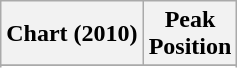<table class="wikitable sortable">
<tr>
<th>Chart (2010)</th>
<th>Peak<br>Position</th>
</tr>
<tr>
</tr>
<tr>
</tr>
<tr>
</tr>
<tr>
</tr>
<tr>
</tr>
<tr>
</tr>
</table>
